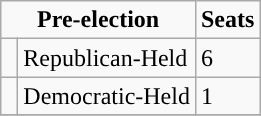<table class= "wikitable">
<tr>
<td colspan= "2" rowspan= "1" align= "center" valign= "top"><strong>Pre-election</strong></td>
<td valign= "top"><strong>Seats</strong><br></td>
</tr>
<tr>
<td style="background-color:"> </td>
<td>Republican-Held</td>
<td>6</td>
</tr>
<tr>
<td style="background-color:"> </td>
<td>Democratic-Held</td>
<td>1</td>
</tr>
<tr>
</tr>
</table>
